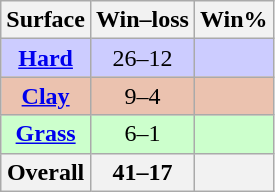<table class="sortable wikitable">
<tr>
<th>Surface</th>
<th>Win–loss</th>
<th>Win%</th>
</tr>
<tr bgcolor=CCCCFF>
<td align=center><strong><a href='#'>Hard</a></strong></td>
<td align=center>26–12</td>
<td align=center></td>
</tr>
<tr bgcolor=EBC2AF>
<td align=center><strong><a href='#'>Clay</a></strong></td>
<td align=center>9–4</td>
<td align=center></td>
</tr>
<tr bgcolor=CCFFCC>
<td align=center><strong><a href='#'>Grass</a></strong></td>
<td align=center>6–1</td>
<td align=center></td>
</tr>
<tr>
<th>Overall</th>
<th>41–17</th>
<th></th>
</tr>
</table>
